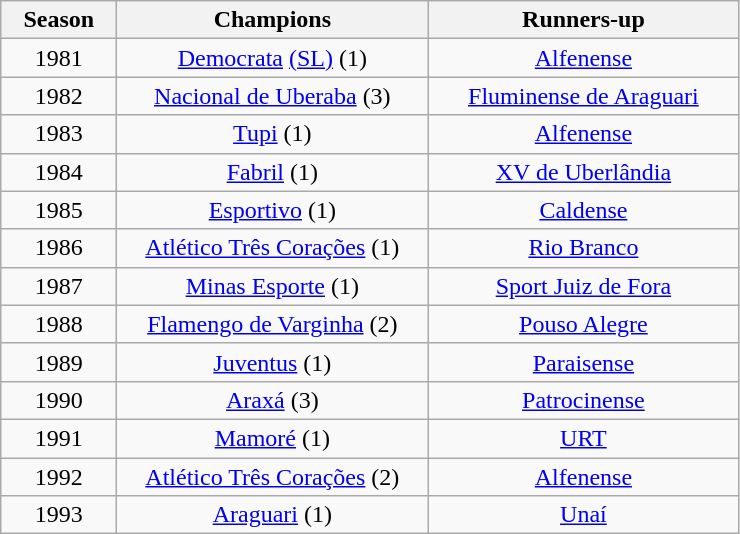<table class="wikitable" style="text-align:center; margin-left:1em;">
<tr>
<th style="width:70px">Season</th>
<th style="width:200px">Champions</th>
<th style="width:200px">Runners-up</th>
</tr>
<tr>
<td>1981</td>
<td><a href='#'>Democrata</a> <a href='#'>(SL)</a> (1)</td>
<td><a href='#'>Alfenense</a></td>
</tr>
<tr>
<td>1982</td>
<td><a href='#'>Nacional de Uberaba</a> (3)</td>
<td><a href='#'>Fluminense de Araguari</a></td>
</tr>
<tr>
<td>1983</td>
<td><a href='#'>Tupi</a> (1)</td>
<td><a href='#'>Alfenense</a></td>
</tr>
<tr>
<td>1984</td>
<td><a href='#'>Fabril</a> (1)</td>
<td><a href='#'>XV de Uberlândia</a></td>
</tr>
<tr>
<td>1985</td>
<td><a href='#'>Esportivo</a> (1)</td>
<td><a href='#'>Caldense</a></td>
</tr>
<tr>
<td>1986</td>
<td><a href='#'>Atlético Três Corações</a> (1)</td>
<td><a href='#'>Rio Branco</a></td>
</tr>
<tr>
<td>1987</td>
<td><a href='#'>Minas Esporte</a> (1)</td>
<td><a href='#'>Sport Juiz de Fora</a></td>
</tr>
<tr>
<td>1988</td>
<td><a href='#'>Flamengo de Varginha</a> (2)</td>
<td><a href='#'>Pouso Alegre</a></td>
</tr>
<tr>
<td>1989</td>
<td><a href='#'>Juventus</a> (1)</td>
<td><a href='#'>Paraisense</a></td>
</tr>
<tr>
<td>1990</td>
<td><a href='#'>Araxá</a> (3)</td>
<td><a href='#'>Patrocinense</a></td>
</tr>
<tr>
<td>1991</td>
<td><a href='#'>Mamoré</a> (1)</td>
<td><a href='#'>URT</a></td>
</tr>
<tr>
<td>1992</td>
<td><a href='#'>Atlético Três Corações</a> (2)</td>
<td><a href='#'>Alfenense</a></td>
</tr>
<tr>
<td>1993</td>
<td><a href='#'>Araguari</a> (1)</td>
<td><a href='#'>Unaí</a></td>
</tr>
</table>
